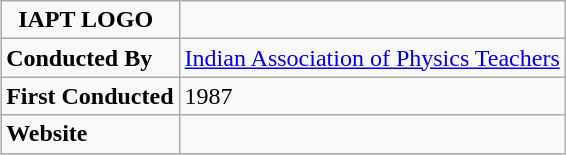<table class="wikitable" align="Right">
<tr>
<td>  <strong>IAPT LOGO</strong></td>
<td></td>
</tr>
<tr>
<td><strong>Conducted By</strong></td>
<td><a href='#'>Indian Association of Physics Teachers</a></td>
</tr>
<tr>
<td><strong>First Conducted</strong></td>
<td>1987</td>
</tr>
<tr>
<td><strong>Website</strong></td>
<td></td>
</tr>
</table>
